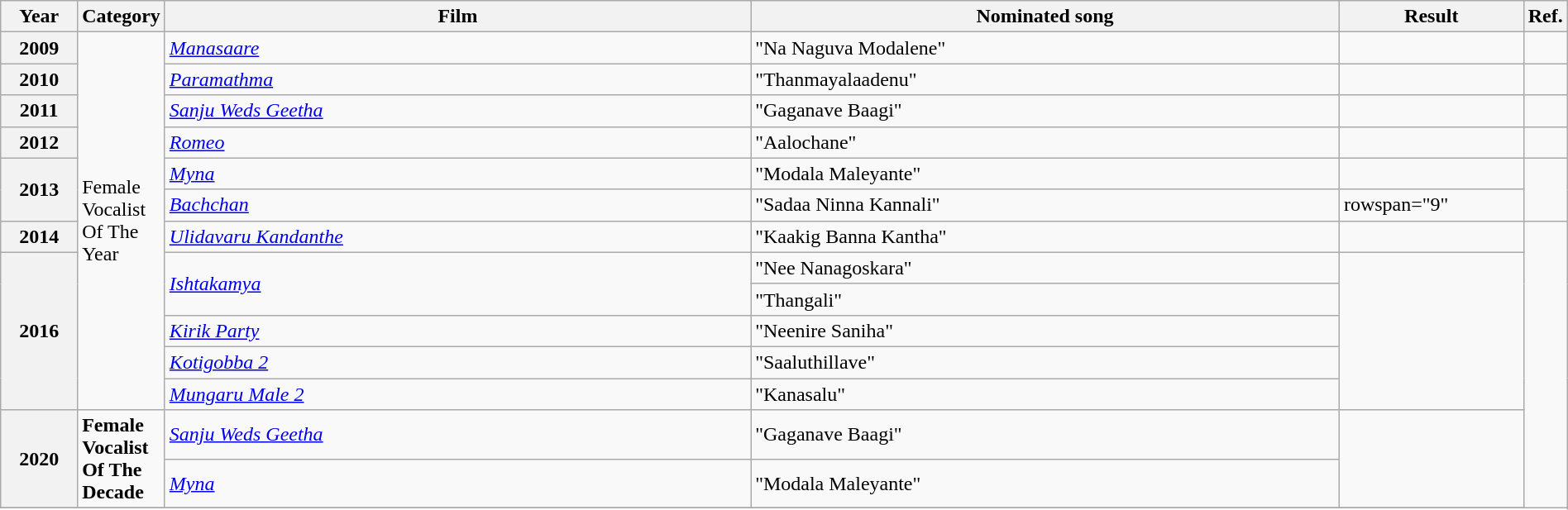<table class="wikitable plainrowheaders" width="100%" textcolor:#000;">
<tr>
<th scope="col" width=5%><strong>Year</strong></th>
<th scope="col" width=5%><strong>Category</strong></th>
<th scope="col" width=39%><strong>Film</strong></th>
<th scope="col" width=39%><strong>Nominated song</strong></th>
<th scope="col" width=15%><strong>Result</strong></th>
<th scope="col" width=2%><strong>Ref.</strong></th>
</tr>
<tr>
<th scope="row">2009</th>
<td rowspan="12">Female Vocalist Of The Year</td>
<td><em><a href='#'>Manasaare</a></em></td>
<td>"Na Naguva Modalene"</td>
<td></td>
<td></td>
</tr>
<tr>
<th scope="row">2010</th>
<td><em><a href='#'>Paramathma</a></em></td>
<td>"Thanmayalaadenu"</td>
<td></td>
<td></td>
</tr>
<tr>
<th scope="row">2011</th>
<td><em><a href='#'>Sanju Weds Geetha</a></em></td>
<td>"Gaganave Baagi"</td>
<td></td>
<td></td>
</tr>
<tr>
<th scope="row">2012</th>
<td><em><a href='#'>Romeo</a></em></td>
<td>"Aalochane"</td>
<td></td>
<td></td>
</tr>
<tr>
<th scope="row" rowspan="2">2013</th>
<td><em><a href='#'>Myna</a></em></td>
<td>"Modala Maleyante"</td>
<td></td>
<td rowspan="2"></td>
</tr>
<tr>
<td><em><a href='#'>Bachchan</a></em></td>
<td>"Sadaa Ninna Kannali"</td>
<td>rowspan="9" </td>
</tr>
<tr>
<th scope="row">2014</th>
<td><em><a href='#'>Ulidavaru Kandanthe</a></em></td>
<td>"Kaakig Banna Kantha"</td>
<td></td>
</tr>
<tr>
<th scope="row"  rowspan="5">2016</th>
<td rowspan="2"><em><a href='#'>Ishtakamya</a></em></td>
<td>"Nee Nanagoskara"</td>
<td rowspan="5"></td>
</tr>
<tr>
<td>"Thangali"</td>
</tr>
<tr>
<td><em><a href='#'>Kirik Party</a></em></td>
<td>"Neenire Saniha"</td>
</tr>
<tr>
<td><em><a href='#'>Kotigobba 2</a></em></td>
<td>"Saaluthillave"</td>
</tr>
<tr>
<td><em><a href='#'>Mungaru Male 2</a></em></td>
<td>"Kanasalu"</td>
</tr>
<tr>
<th scope="row" rowspan="2">2020</th>
<td rowspan="2"><strong>Female Vocalist Of The Decade</strong></td>
<td><em><a href='#'>Sanju Weds Geetha</a></em></td>
<td>"Gaganave Baagi"</td>
<td rowspan="2"></td>
</tr>
<tr>
<td><a href='#'><em>Myna</em></a></td>
<td>"Modala Maleyante"</td>
</tr>
<tr>
</tr>
</table>
